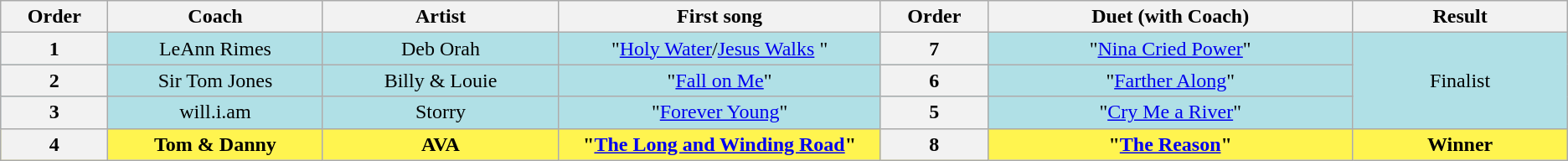<table class="wikitable plainrowheaders" style="text-align:center; width=100%">
<tr>
<th style="width:05%">Order</th>
<th style="width:10%">Coach</th>
<th style="width:11%">Artist</th>
<th style="width:15%">First song</th>
<th style="width:05%">Order</th>
<th style="width:17%">Duet (with Coach)</th>
<th style="width:10%">Result</th>
</tr>
<tr style="background:#B0E0E6">
<th scope="col">1</th>
<td>LeAnn Rimes</td>
<td>Deb Orah</td>
<td>"<a href='#'>Holy Water</a>/<a href='#'>Jesus Walks</a> "</td>
<th scope="col">7</th>
<td>"<a href='#'>Nina Cried Power</a>"</td>
<td rowspan="3">Finalist</td>
</tr>
<tr style="background:#B0E0E6">
<th scope="col">2</th>
<td>Sir Tom Jones</td>
<td>Billy & Louie</td>
<td>"<a href='#'>Fall on Me</a>"</td>
<th>6</th>
<td>"<a href='#'>Farther Along</a>"</td>
</tr>
<tr style="background:#B0E0E6">
<th scope="col">3</th>
<td>will.i.am</td>
<td>Storry</td>
<td>"<a href='#'>Forever Young</a>"</td>
<th>5</th>
<td>"<a href='#'>Cry Me a River</a>"</td>
</tr>
<tr style="background:#FFF44F">
<th scope="col">4</th>
<td><strong>Tom & Danny</strong></td>
<td><strong>AVA</strong></td>
<td><strong>"<a href='#'>The Long and Winding Road</a>"</strong></td>
<th>8</th>
<td><strong>"<a href='#'>The Reason</a>"</strong></td>
<td><strong>Winner</strong></td>
</tr>
</table>
